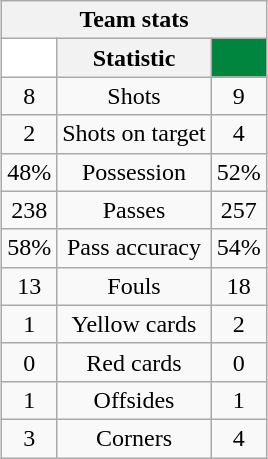<table class="wikitable" style="margin-left: auto; margin-right: auto; border: none; text-align:center;">
<tr>
<th colspan=3>Team stats</th>
</tr>
<tr>
<th style="background: #FFFFFF; color: #EF2B2D;"> <a href='#'></a></th>
<th>Statistic</th>
<th style="background: #00853F; color: #FFFFFF;"> <a href='#'></a></th>
</tr>
<tr>
<td>8</td>
<td>Shots</td>
<td>9</td>
</tr>
<tr>
<td>2</td>
<td>Shots on target</td>
<td>4</td>
</tr>
<tr>
<td>48%</td>
<td>Possession</td>
<td>52%</td>
</tr>
<tr>
<td>238</td>
<td>Passes</td>
<td>257</td>
</tr>
<tr>
<td>58%</td>
<td>Pass accuracy</td>
<td>54%</td>
</tr>
<tr>
<td>13</td>
<td>Fouls</td>
<td>18</td>
</tr>
<tr>
<td>1</td>
<td>Yellow cards</td>
<td>2</td>
</tr>
<tr>
<td>0</td>
<td>Red cards</td>
<td>0</td>
</tr>
<tr>
<td>1</td>
<td>Offsides</td>
<td>1</td>
</tr>
<tr>
<td>3</td>
<td>Corners</td>
<td>4</td>
</tr>
</table>
